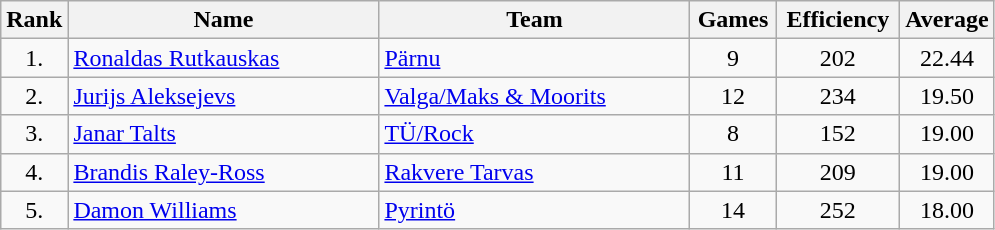<table class="wikitable" style="text-align: center;">
<tr>
<th>Rank</th>
<th width=200>Name</th>
<th width=200>Team</th>
<th width=50>Games</th>
<th width=75>Efficiency</th>
<th width=50>Average</th>
</tr>
<tr>
<td>1.</td>
<td align="left"> <a href='#'>Ronaldas Rutkauskas</a></td>
<td align="left"> <a href='#'>Pärnu</a></td>
<td>9</td>
<td>202</td>
<td>22.44</td>
</tr>
<tr>
<td>2.</td>
<td align="left"> <a href='#'>Jurijs Aleksejevs</a></td>
<td align="left"> <a href='#'>Valga/Maks & Moorits</a></td>
<td>12</td>
<td>234</td>
<td>19.50</td>
</tr>
<tr>
<td>3.</td>
<td align="left"> <a href='#'>Janar Talts</a></td>
<td align="left"> <a href='#'>TÜ/Rock</a></td>
<td>8</td>
<td>152</td>
<td>19.00</td>
</tr>
<tr>
<td>4.</td>
<td align="left"> <a href='#'>Brandis Raley-Ross</a></td>
<td align="left"> <a href='#'>Rakvere Tarvas</a></td>
<td>11</td>
<td>209</td>
<td>19.00</td>
</tr>
<tr>
<td>5.</td>
<td align="left"> <a href='#'>Damon Williams</a></td>
<td align="left"> <a href='#'>Pyrintö</a></td>
<td>14</td>
<td>252</td>
<td>18.00</td>
</tr>
</table>
